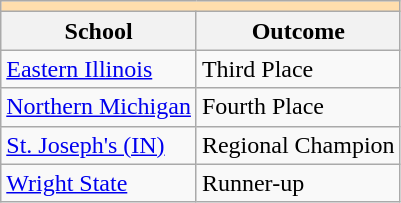<table class="wikitable" style="float:left; margin-right:1em;">
<tr>
<th colspan="3" style="background:#ffdead;"></th>
</tr>
<tr>
<th>School</th>
<th>Outcome</th>
</tr>
<tr>
<td><a href='#'>Eastern Illinois</a></td>
<td>Third Place</td>
</tr>
<tr>
<td><a href='#'>Northern Michigan</a></td>
<td>Fourth Place</td>
</tr>
<tr>
<td><a href='#'>St. Joseph's (IN)</a></td>
<td>Regional Champion</td>
</tr>
<tr>
<td><a href='#'>Wright State</a></td>
<td>Runner-up</td>
</tr>
</table>
